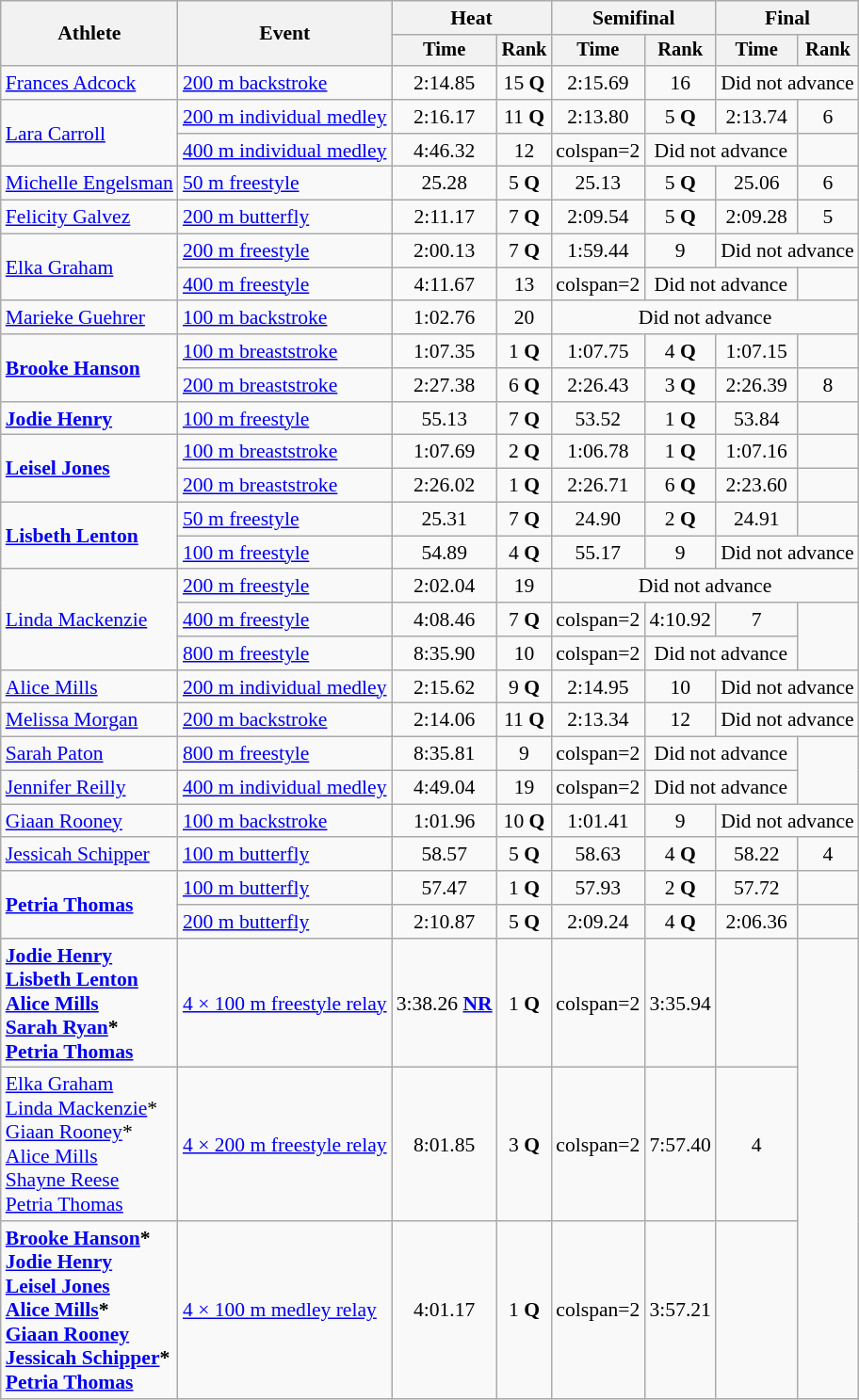<table class="wikitable" style="font-size:90%;">
<tr>
<th rowspan=2>Athlete</th>
<th rowspan=2>Event</th>
<th colspan="2">Heat</th>
<th colspan="2">Semifinal</th>
<th colspan="2">Final</th>
</tr>
<tr style="font-size:95%">
<th>Time</th>
<th>Rank</th>
<th>Time</th>
<th>Rank</th>
<th>Time</th>
<th>Rank</th>
</tr>
<tr align=center>
<td align=left><a href='#'>Frances Adcock</a></td>
<td align=left><a href='#'>200 m backstroke</a></td>
<td>2:14.85</td>
<td>15 <strong>Q</strong></td>
<td>2:15.69</td>
<td>16</td>
<td colspan=2>Did not advance</td>
</tr>
<tr align=center>
<td align=left rowspan=2><a href='#'>Lara Carroll</a></td>
<td align=left><a href='#'>200 m individual medley</a></td>
<td>2:16.17</td>
<td>11 <strong>Q</strong></td>
<td>2:13.80</td>
<td>5 <strong>Q</strong></td>
<td>2:13.74</td>
<td>6</td>
</tr>
<tr align=center>
<td align=left><a href='#'>400 m individual medley</a></td>
<td>4:46.32</td>
<td>12</td>
<td>colspan=2 </td>
<td colspan=2>Did not advance</td>
</tr>
<tr align=center>
<td align=left><a href='#'>Michelle Engelsman</a></td>
<td align=left><a href='#'>50 m freestyle</a></td>
<td>25.28</td>
<td>5 <strong>Q</strong></td>
<td>25.13</td>
<td>5 <strong>Q</strong></td>
<td>25.06</td>
<td>6</td>
</tr>
<tr align=center>
<td align=left><a href='#'>Felicity Galvez</a></td>
<td align=left><a href='#'>200 m butterfly</a></td>
<td>2:11.17</td>
<td>7 <strong>Q</strong></td>
<td>2:09.54</td>
<td>5 <strong>Q</strong></td>
<td>2:09.28</td>
<td>5</td>
</tr>
<tr align=center>
<td align=left rowspan=2><a href='#'>Elka Graham</a></td>
<td align=left><a href='#'>200 m freestyle</a></td>
<td>2:00.13</td>
<td>7 <strong>Q</strong></td>
<td>1:59.44</td>
<td>9</td>
<td colspan=2>Did not advance</td>
</tr>
<tr align=center>
<td align=left><a href='#'>400 m freestyle</a></td>
<td>4:11.67</td>
<td>13</td>
<td>colspan=2 </td>
<td colspan=2>Did not advance</td>
</tr>
<tr align=center>
<td align=left><a href='#'>Marieke Guehrer</a></td>
<td align=left><a href='#'>100 m backstroke</a></td>
<td>1:02.76</td>
<td>20</td>
<td colspan=4>Did not advance</td>
</tr>
<tr align=center>
<td align=left rowspan=2><strong><a href='#'>Brooke Hanson</a></strong></td>
<td align=left><a href='#'>100 m breaststroke</a></td>
<td>1:07.35</td>
<td>1 <strong>Q</strong></td>
<td>1:07.75</td>
<td>4 <strong>Q</strong></td>
<td>1:07.15</td>
<td></td>
</tr>
<tr align=center>
<td align=left><a href='#'>200 m breaststroke</a></td>
<td>2:27.38</td>
<td>6 <strong>Q</strong></td>
<td>2:26.43</td>
<td>3 <strong>Q</strong></td>
<td>2:26.39</td>
<td>8</td>
</tr>
<tr align=center>
<td align=left><strong><a href='#'>Jodie Henry</a></strong></td>
<td align=left><a href='#'>100 m freestyle</a></td>
<td>55.13</td>
<td>7 <strong>Q</strong></td>
<td>53.52 </td>
<td>1 <strong>Q</strong></td>
<td>53.84</td>
<td></td>
</tr>
<tr align=center>
<td align=left rowspan=2><strong><a href='#'>Leisel Jones</a></strong></td>
<td align=left><a href='#'>100 m breaststroke</a></td>
<td>1:07.69</td>
<td>2 <strong>Q</strong></td>
<td>1:06.78 </td>
<td>1 <strong>Q</strong></td>
<td>1:07.16</td>
<td></td>
</tr>
<tr align=center>
<td align=left><a href='#'>200 m breaststroke</a></td>
<td>2:26.02</td>
<td>1 <strong>Q</strong></td>
<td>2:26.71</td>
<td>6 <strong>Q</strong></td>
<td>2:23.60</td>
<td></td>
</tr>
<tr align=center>
<td align=left rowspan=2><strong><a href='#'>Lisbeth Lenton</a></strong></td>
<td align=left><a href='#'>50 m freestyle</a></td>
<td>25.31</td>
<td>7 <strong>Q</strong></td>
<td>24.90</td>
<td>2 <strong>Q</strong></td>
<td>24.91</td>
<td></td>
</tr>
<tr align=center>
<td align=left><a href='#'>100 m freestyle</a></td>
<td>54.89</td>
<td>4 <strong>Q</strong></td>
<td>55.17</td>
<td>9</td>
<td colspan=2>Did not advance</td>
</tr>
<tr align=center>
<td align=left rowspan=3><a href='#'>Linda Mackenzie</a></td>
<td align=left><a href='#'>200 m freestyle</a></td>
<td>2:02.04</td>
<td>19</td>
<td colspan=4>Did not advance</td>
</tr>
<tr align=center>
<td align=left><a href='#'>400 m freestyle</a></td>
<td>4:08.46</td>
<td>7 <strong>Q</strong></td>
<td>colspan=2 </td>
<td>4:10.92</td>
<td>7</td>
</tr>
<tr align=center>
<td align=left><a href='#'>800 m freestyle</a></td>
<td>8:35.90</td>
<td>10</td>
<td>colspan=2 </td>
<td colspan=2>Did not advance</td>
</tr>
<tr align=center>
<td align=left><a href='#'>Alice Mills</a></td>
<td align=left><a href='#'>200 m individual medley</a></td>
<td>2:15.62</td>
<td>9 <strong>Q</strong></td>
<td>2:14.95</td>
<td>10</td>
<td colspan=2>Did not advance</td>
</tr>
<tr align=center>
<td align=left><a href='#'>Melissa Morgan</a></td>
<td align=left><a href='#'>200 m backstroke</a></td>
<td>2:14.06</td>
<td>11 <strong>Q</strong></td>
<td>2:13.34</td>
<td>12</td>
<td colspan=2>Did not advance</td>
</tr>
<tr align=center>
<td align=left><a href='#'>Sarah Paton</a></td>
<td align=left><a href='#'>800 m freestyle</a></td>
<td>8:35.81</td>
<td>9</td>
<td>colspan=2 </td>
<td colspan=2>Did not advance</td>
</tr>
<tr align=center>
<td align=left><a href='#'>Jennifer Reilly</a></td>
<td align=left><a href='#'>400 m individual medley</a></td>
<td>4:49.04</td>
<td>19</td>
<td>colspan=2 </td>
<td colspan=2>Did not advance</td>
</tr>
<tr align=center>
<td align=left><a href='#'>Giaan Rooney</a></td>
<td align=left><a href='#'>100 m backstroke</a></td>
<td>1:01.96</td>
<td>10 <strong>Q</strong></td>
<td>1:01.41</td>
<td>9</td>
<td colspan=2>Did not advance</td>
</tr>
<tr align=center>
<td align=left><a href='#'>Jessicah Schipper</a></td>
<td align=left><a href='#'>100 m butterfly</a></td>
<td>58.57</td>
<td>5 <strong>Q</strong></td>
<td>58.63</td>
<td>4 <strong>Q</strong></td>
<td>58.22</td>
<td>4</td>
</tr>
<tr align=center>
<td align=left rowspan=2><strong><a href='#'>Petria Thomas</a></strong></td>
<td align=left><a href='#'>100 m butterfly</a></td>
<td>57.47</td>
<td>1 <strong>Q</strong></td>
<td>57.93</td>
<td>2 <strong>Q</strong></td>
<td>57.72</td>
<td></td>
</tr>
<tr align=center>
<td align=left><a href='#'>200 m butterfly</a></td>
<td>2:10.87</td>
<td>5 <strong>Q</strong></td>
<td>2:09.24</td>
<td>4 <strong>Q</strong></td>
<td>2:06.36</td>
<td></td>
</tr>
<tr align=center>
<td align=left><strong><a href='#'>Jodie Henry</a><br><a href='#'>Lisbeth Lenton</a><br><a href='#'>Alice Mills</a><br><a href='#'>Sarah Ryan</a>*<br><a href='#'>Petria Thomas</a></strong></td>
<td align=left><a href='#'>4 × 100 m freestyle relay</a></td>
<td>3:38.26 <strong><a href='#'>NR</a></strong></td>
<td>1 <strong>Q</strong></td>
<td>colspan=2 </td>
<td>3:35.94 </td>
<td></td>
</tr>
<tr align=center>
<td align=left><a href='#'>Elka Graham</a><br><a href='#'>Linda Mackenzie</a>*<br><a href='#'>Giaan Rooney</a>*<br><a href='#'>Alice Mills</a><br><a href='#'>Shayne Reese</a><br><a href='#'>Petria Thomas</a></td>
<td align=left><a href='#'>4 × 200 m freestyle relay</a></td>
<td>8:01.85</td>
<td>3 <strong>Q</strong></td>
<td>colspan=2 </td>
<td>7:57.40</td>
<td>4</td>
</tr>
<tr align=center>
<td align=left><strong><a href='#'>Brooke Hanson</a>*<br><a href='#'>Jodie Henry</a><br><a href='#'>Leisel Jones</a><br><a href='#'>Alice Mills</a>*<br><a href='#'>Giaan Rooney</a><br><a href='#'>Jessicah Schipper</a>*<br><a href='#'>Petria Thomas</a></strong></td>
<td align=left><a href='#'>4 × 100 m medley relay</a></td>
<td>4:01.17</td>
<td>1 <strong>Q</strong></td>
<td>colspan=2 </td>
<td>3:57.21 </td>
<td></td>
</tr>
</table>
